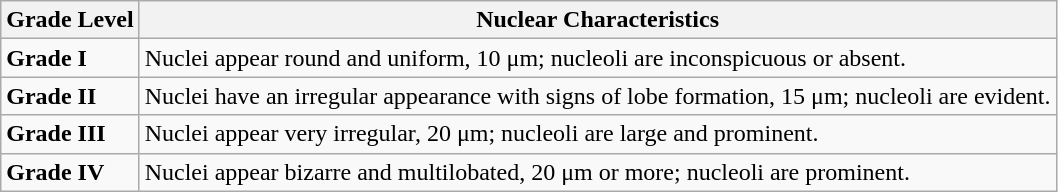<table class="wikitable">
<tr>
<th>Grade Level</th>
<th>Nuclear Characteristics</th>
</tr>
<tr>
<td><strong>Grade I</strong></td>
<td>Nuclei appear round and uniform, 10 μm; nucleoli are inconspicuous or absent.</td>
</tr>
<tr>
<td><strong>Grade II</strong></td>
<td>Nuclei have an irregular appearance with signs of lobe formation, 15 μm; nucleoli are evident.</td>
</tr>
<tr>
<td><strong>Grade III</strong></td>
<td>Nuclei appear very irregular, 20 μm; nucleoli are large and prominent.</td>
</tr>
<tr>
<td><strong>Grade IV</strong></td>
<td>Nuclei appear bizarre and multilobated, 20 μm or more; nucleoli are prominent.</td>
</tr>
</table>
